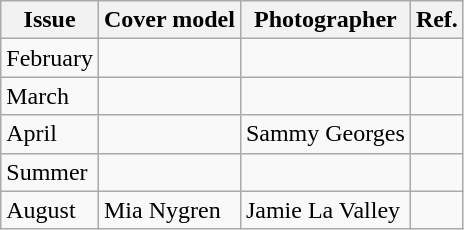<table class="wikitable">
<tr>
<th>Issue</th>
<th>Cover model</th>
<th>Photographer</th>
<th>Ref.</th>
</tr>
<tr>
<td>February</td>
<td></td>
<td></td>
<td></td>
</tr>
<tr>
<td>March</td>
<td></td>
<td></td>
<td></td>
</tr>
<tr>
<td>April</td>
<td></td>
<td>Sammy Georges</td>
<td></td>
</tr>
<tr>
<td>Summer</td>
<td></td>
<td></td>
<td></td>
</tr>
<tr>
<td>August</td>
<td>Mia Nygren</td>
<td>Jamie La Valley</td>
<td></td>
</tr>
</table>
